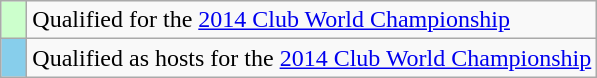<table class="wikitable" style="text-align: left;">
<tr>
<td width=10px bgcolor=#ccffcc></td>
<td>Qualified for the <a href='#'>2014 Club World Championship</a></td>
</tr>
<tr>
<td width=10px bgcolor=#87ceeb></td>
<td>Qualified as hosts for the <a href='#'>2014 Club World Championship</a></td>
</tr>
</table>
